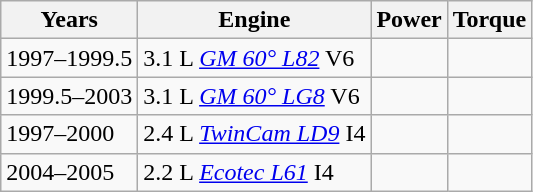<table class="wikitable">
<tr>
<th>Years</th>
<th>Engine</th>
<th>Power</th>
<th>Torque</th>
</tr>
<tr>
<td>1997–1999.5</td>
<td>3.1 L <em><a href='#'>GM 60° L82</a></em> V6</td>
<td></td>
<td></td>
</tr>
<tr>
<td>1999.5–2003</td>
<td>3.1 L <em><a href='#'>GM 60° LG8</a></em> V6</td>
<td></td>
<td></td>
</tr>
<tr>
<td>1997–2000</td>
<td>2.4 L <em><a href='#'>TwinCam LD9</a></em> I4</td>
<td></td>
<td></td>
</tr>
<tr>
<td>2004–2005</td>
<td>2.2 L <em><a href='#'>Ecotec L61</a></em> I4</td>
<td></td>
<td></td>
</tr>
</table>
